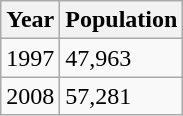<table class="wikitable">
<tr>
<th>Year</th>
<th>Population</th>
</tr>
<tr>
<td>1997</td>
<td>47,963</td>
</tr>
<tr>
<td>2008</td>
<td>57,281</td>
</tr>
</table>
